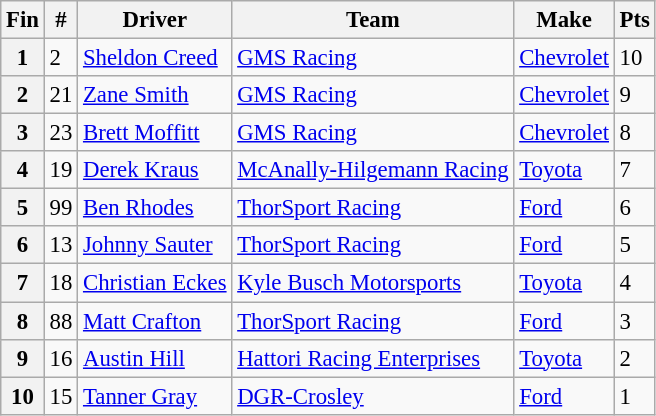<table class="wikitable" style="font-size:95%">
<tr>
<th>Fin</th>
<th>#</th>
<th>Driver</th>
<th>Team</th>
<th>Make</th>
<th>Pts</th>
</tr>
<tr>
<th>1</th>
<td>2</td>
<td><a href='#'>Sheldon Creed</a></td>
<td><a href='#'>GMS Racing</a></td>
<td><a href='#'>Chevrolet</a></td>
<td>10</td>
</tr>
<tr>
<th>2</th>
<td>21</td>
<td><a href='#'>Zane Smith</a></td>
<td><a href='#'>GMS Racing</a></td>
<td><a href='#'>Chevrolet</a></td>
<td>9</td>
</tr>
<tr>
<th>3</th>
<td>23</td>
<td><a href='#'>Brett Moffitt</a></td>
<td><a href='#'>GMS Racing</a></td>
<td><a href='#'>Chevrolet</a></td>
<td>8</td>
</tr>
<tr>
<th>4</th>
<td>19</td>
<td><a href='#'>Derek Kraus</a></td>
<td><a href='#'>McAnally-Hilgemann Racing</a></td>
<td><a href='#'>Toyota</a></td>
<td>7</td>
</tr>
<tr>
<th>5</th>
<td>99</td>
<td><a href='#'>Ben Rhodes</a></td>
<td><a href='#'>ThorSport Racing</a></td>
<td><a href='#'>Ford</a></td>
<td>6</td>
</tr>
<tr>
<th>6</th>
<td>13</td>
<td><a href='#'>Johnny Sauter</a></td>
<td><a href='#'>ThorSport Racing</a></td>
<td><a href='#'>Ford</a></td>
<td>5</td>
</tr>
<tr>
<th>7</th>
<td>18</td>
<td><a href='#'>Christian Eckes</a></td>
<td><a href='#'>Kyle Busch Motorsports</a></td>
<td><a href='#'>Toyota</a></td>
<td>4</td>
</tr>
<tr>
<th>8</th>
<td>88</td>
<td><a href='#'>Matt Crafton</a></td>
<td><a href='#'>ThorSport Racing</a></td>
<td><a href='#'>Ford</a></td>
<td>3</td>
</tr>
<tr>
<th>9</th>
<td>16</td>
<td><a href='#'>Austin Hill</a></td>
<td><a href='#'>Hattori Racing Enterprises</a></td>
<td><a href='#'>Toyota</a></td>
<td>2</td>
</tr>
<tr>
<th>10</th>
<td>15</td>
<td><a href='#'>Tanner Gray</a></td>
<td><a href='#'>DGR-Crosley</a></td>
<td><a href='#'>Ford</a></td>
<td>1</td>
</tr>
</table>
